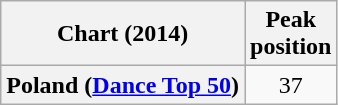<table class="wikitable plainrowheaders">
<tr>
<th scope="col">Chart (2014)</th>
<th scope="col">Peak<br>position</th>
</tr>
<tr>
<th scope="row">Poland (<a href='#'>Dance Top 50</a>)</th>
<td style="text-align:center;">37</td>
</tr>
</table>
